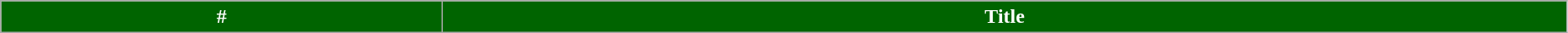<table class="wikitable plainrowheaders" style="width:98%;">
<tr style="color:white">
<th style="background:darkgreen;">#</th>
<th style="background:darkgreen;">Title<br>




</th>
</tr>
</table>
